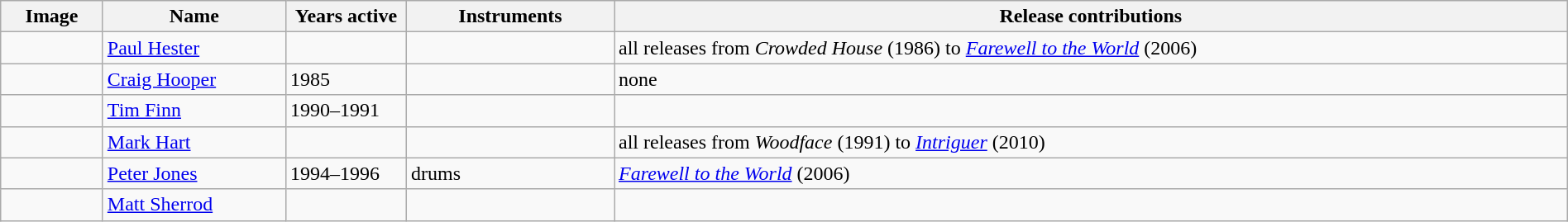<table class="wikitable" border="1" width="100%">
<tr>
<th width="75">Image</th>
<th width="140">Name</th>
<th width="90">Years active</th>
<th width="160">Instruments</th>
<th>Release contributions</th>
</tr>
<tr>
<td></td>
<td><a href='#'>Paul Hester</a></td>
<td></td>
<td></td>
<td>all releases from <em>Crowded House</em> (1986) to <em><a href='#'>Farewell to the World</a></em> (2006)</td>
</tr>
<tr>
<td></td>
<td><a href='#'>Craig Hooper</a></td>
<td>1985</td>
<td></td>
<td>none</td>
</tr>
<tr>
<td></td>
<td><a href='#'>Tim Finn</a></td>
<td>1990–1991 </td>
<td></td>
<td></td>
</tr>
<tr>
<td></td>
<td><a href='#'>Mark Hart</a></td>
<td></td>
<td></td>
<td>all releases from <em>Woodface</em> (1991) to <em><a href='#'>Intriguer</a></em> (2010)</td>
</tr>
<tr>
<td></td>
<td><a href='#'>Peter Jones</a></td>
<td>1994–1996 </td>
<td>drums</td>
<td><em><a href='#'>Farewell to the World</a></em> (2006) </td>
</tr>
<tr>
<td></td>
<td><a href='#'>Matt Sherrod</a></td>
<td></td>
<td></td>
<td></td>
</tr>
</table>
